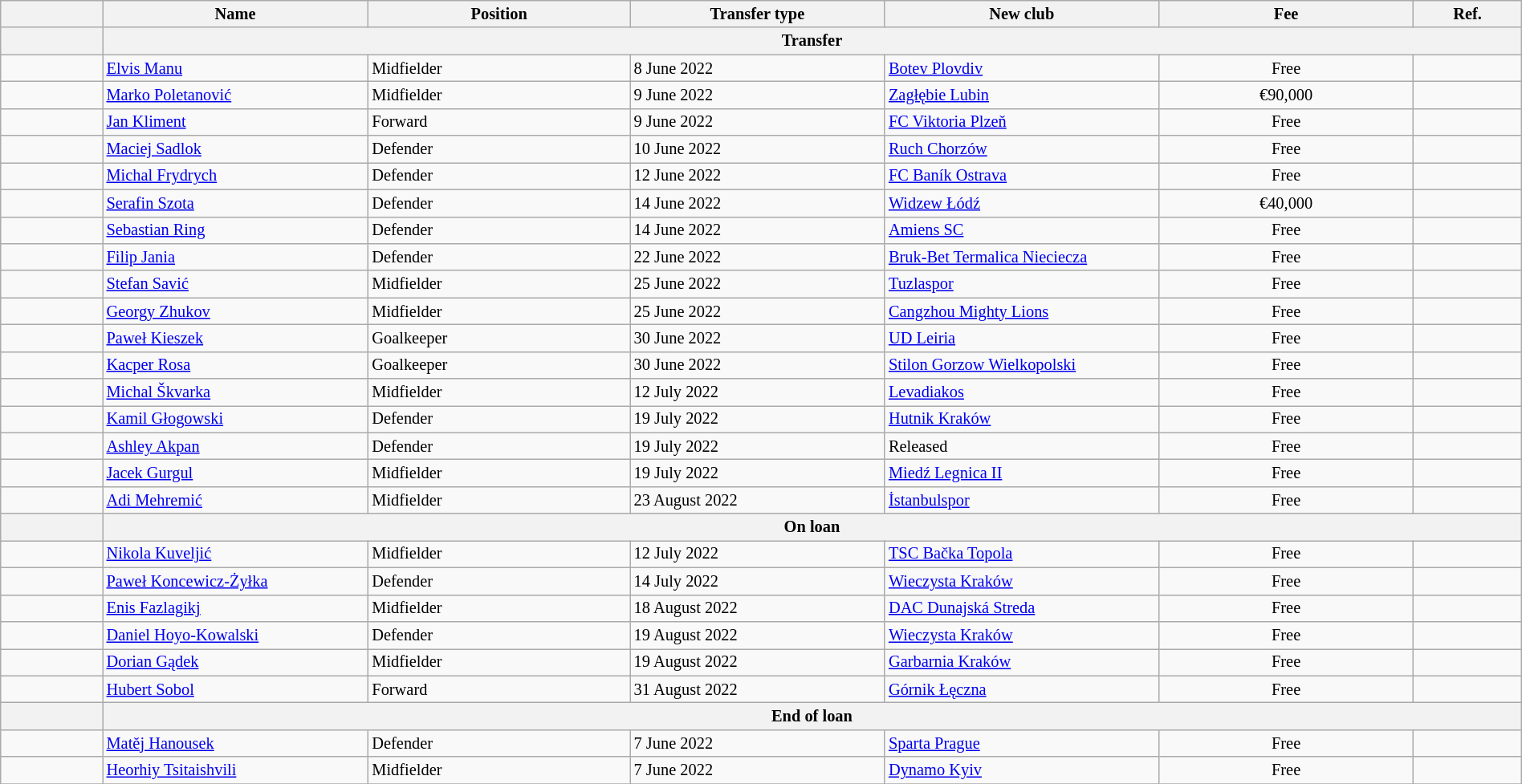<table class="wikitable" style="width:100%; font-size:85%;">
<tr>
<th width="2%"></th>
<th width="5%">Name</th>
<th width="5%">Position</th>
<th width="5%">Transfer type</th>
<th width="5%">New club</th>
<th width="5%">Fee</th>
<th width="2%">Ref.</th>
</tr>
<tr>
<th></th>
<th colspan=6>Transfer</th>
</tr>
<tr>
<td align=center></td>
<td align=left> <a href='#'>Elvis Manu</a></td>
<td align=left>Midfielder</td>
<td align=left>8 June 2022</td>
<td align=left> <a href='#'>Botev Plovdiv</a></td>
<td align=center>Free</td>
<td></td>
</tr>
<tr>
<td align=center></td>
<td align=left> <a href='#'>Marko Poletanović</a></td>
<td align=left>Midfielder</td>
<td align=left>9 June 2022</td>
<td align=left> <a href='#'>Zagłębie Lubin</a></td>
<td align=center>€90,000</td>
<td></td>
</tr>
<tr>
<td align=center></td>
<td align=left> <a href='#'>Jan Kliment</a></td>
<td align=left>Forward</td>
<td align=left>9 June 2022</td>
<td align=left> <a href='#'>FC Viktoria Plzeň</a></td>
<td align=center>Free</td>
<td></td>
</tr>
<tr>
<td align=center></td>
<td align=left> <a href='#'>Maciej Sadlok</a></td>
<td align=left>Defender</td>
<td align=left>10 June 2022</td>
<td align=left> <a href='#'>Ruch Chorzów</a></td>
<td align=center>Free</td>
<td></td>
</tr>
<tr>
<td align=center></td>
<td align=left> <a href='#'>Michal Frydrych</a></td>
<td align=left>Defender</td>
<td align=left>12 June 2022</td>
<td align=left> <a href='#'>FC Baník Ostrava</a></td>
<td align=center>Free</td>
<td></td>
</tr>
<tr>
<td align=center></td>
<td align=left> <a href='#'>Serafin Szota</a></td>
<td align=left>Defender</td>
<td align=left>14 June 2022</td>
<td align=left> <a href='#'>Widzew Łódź</a></td>
<td align=center>€40,000</td>
<td></td>
</tr>
<tr>
<td align=center></td>
<td align=left> <a href='#'>Sebastian Ring</a></td>
<td align=left>Defender</td>
<td align=left>14 June 2022</td>
<td align=left> <a href='#'>Amiens SC</a></td>
<td align=center>Free</td>
<td></td>
</tr>
<tr>
<td align=center></td>
<td align=left> <a href='#'>Filip Jania</a></td>
<td align=left>Defender</td>
<td align=left>22 June 2022</td>
<td align=left> <a href='#'>Bruk-Bet Termalica Nieciecza</a></td>
<td align=center>Free</td>
<td></td>
</tr>
<tr>
<td align=center></td>
<td align=left> <a href='#'>Stefan Savić</a></td>
<td align=left>Midfielder</td>
<td align=left>25 June 2022</td>
<td align=left> <a href='#'>Tuzlaspor</a></td>
<td align=center>Free</td>
<td></td>
</tr>
<tr>
<td align=center></td>
<td align=left> <a href='#'>Georgy Zhukov</a></td>
<td align=left>Midfielder</td>
<td align=left>25 June 2022</td>
<td align=left> <a href='#'>Cangzhou Mighty Lions</a></td>
<td align=center>Free</td>
<td></td>
</tr>
<tr>
<td align=center></td>
<td align=left> <a href='#'>Paweł Kieszek</a></td>
<td align=left>Goalkeeper</td>
<td align=left>30 June 2022</td>
<td align=left> <a href='#'>UD Leiria</a></td>
<td align=center>Free</td>
<td></td>
</tr>
<tr>
<td align=center></td>
<td align=left> <a href='#'>Kacper Rosa</a></td>
<td align=left>Goalkeeper</td>
<td align=left>30 June 2022</td>
<td align=left> <a href='#'>Stilon Gorzow Wielkopolski</a></td>
<td align=center>Free</td>
<td></td>
</tr>
<tr>
<td align=center></td>
<td align=left> <a href='#'>Michal Škvarka</a></td>
<td align=left>Midfielder</td>
<td align=left>12 July 2022</td>
<td align=left> <a href='#'>Levadiakos</a></td>
<td align=center>Free</td>
<td></td>
</tr>
<tr>
<td align=center></td>
<td align=left> <a href='#'>Kamil Głogowski</a></td>
<td align=left>Defender</td>
<td align=left>19 July 2022</td>
<td align=left> <a href='#'>Hutnik Kraków</a></td>
<td align=center>Free</td>
<td></td>
</tr>
<tr>
<td align=center></td>
<td align=left> <a href='#'>Ashley Akpan</a></td>
<td align=left>Defender</td>
<td align=left>19 July 2022</td>
<td align=left> Released</td>
<td align=center>Free</td>
<td></td>
</tr>
<tr>
<td align=center></td>
<td align=left> <a href='#'>Jacek Gurgul</a></td>
<td align=left>Midfielder</td>
<td align=left>19 July 2022</td>
<td align=left> <a href='#'>Miedź Legnica II</a></td>
<td align=center>Free</td>
<td></td>
</tr>
<tr>
<td align=center></td>
<td align=left> <a href='#'>Adi Mehremić</a></td>
<td align=left>Midfielder</td>
<td align=left>23 August 2022</td>
<td align=left> <a href='#'>İstanbulspor</a></td>
<td align=center>Free</td>
<td></td>
</tr>
<tr>
<th></th>
<th colspan=6>On loan</th>
</tr>
<tr>
<td align=center></td>
<td align=left> <a href='#'>Nikola Kuveljić</a></td>
<td align=left>Midfielder</td>
<td align=left>12 July 2022</td>
<td align=left> <a href='#'>TSC Bačka Topola</a></td>
<td align=center>Free</td>
<td></td>
</tr>
<tr>
<td align=center></td>
<td align=left> <a href='#'>Paweł Koncewicz-Żyłka</a></td>
<td align=left>Defender</td>
<td align=left>14 July 2022</td>
<td align=left> <a href='#'>Wieczysta Kraków</a></td>
<td align=center>Free</td>
<td></td>
</tr>
<tr>
<td align=center></td>
<td align=left> <a href='#'>Enis Fazlagikj</a></td>
<td align=left>Midfielder</td>
<td align=left>18 August 2022</td>
<td align=left> <a href='#'>DAC Dunajská Streda</a></td>
<td align=center>Free</td>
<td></td>
</tr>
<tr>
<td align=center></td>
<td align=left> <a href='#'>Daniel Hoyo-Kowalski</a></td>
<td align=left>Defender</td>
<td align=left>19 August 2022</td>
<td align=left> <a href='#'>Wieczysta Kraków</a></td>
<td align=center>Free</td>
<td></td>
</tr>
<tr>
<td align=center></td>
<td align=left> <a href='#'>Dorian Gądek</a></td>
<td align=left>Midfielder</td>
<td align=left>19 August 2022</td>
<td align=left> <a href='#'>Garbarnia Kraków</a></td>
<td align=center>Free</td>
<td></td>
</tr>
<tr>
<td align=center></td>
<td align=left> <a href='#'>Hubert Sobol</a></td>
<td align=left>Forward</td>
<td align=left>31 August 2022</td>
<td align=left> <a href='#'>Górnik Łęczna</a></td>
<td align=center>Free</td>
<td></td>
</tr>
<tr>
<th></th>
<th colspan=6>End of loan</th>
</tr>
<tr>
<td align=center></td>
<td align=left> <a href='#'>Matěj Hanousek</a></td>
<td align=left>Defender</td>
<td align=left>7 June 2022</td>
<td align=left> <a href='#'>Sparta Prague</a></td>
<td align=center>Free</td>
<td></td>
</tr>
<tr>
<td align=center></td>
<td align=left> <a href='#'>Heorhiy Tsitaishvili</a></td>
<td align=left>Midfielder</td>
<td align=left>7 June 2022</td>
<td align=left> <a href='#'>Dynamo Kyiv</a></td>
<td align=center>Free</td>
<td></td>
</tr>
<tr>
</tr>
</table>
